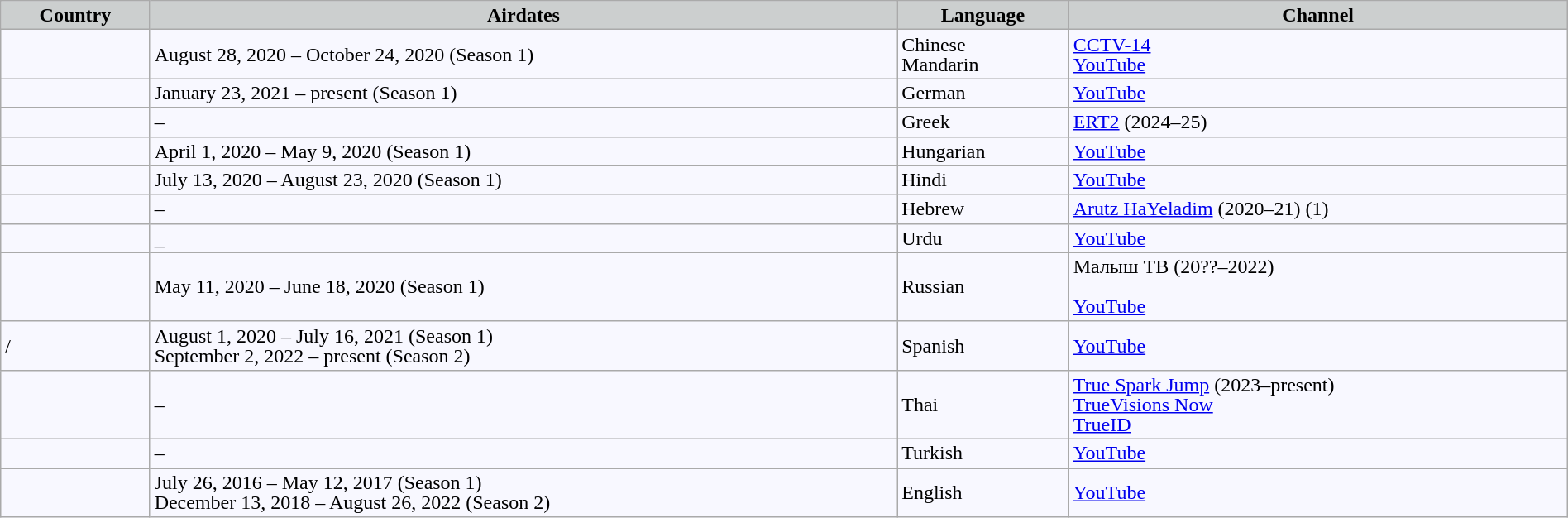<table class="wikitable sortable" style="text-align:left; font-size:100%; line-height:16px; background:#F8F8FF; width:100%;">
<tr>
<th scope="col" style="background-color:#cccfcf;">Country</th>
<th scope="col" style="background-color:#cccfcf;">Airdates</th>
<th scope="col" style="background-color:#cccfcf;">Language</th>
<th scope="col" style="background-color:#cccfcf;">Channel</th>
</tr>
<tr>
<td></td>
<td>August 28, 2020 – October 24, 2020 (Season 1)</td>
<td>Chinese<br>Mandarin</td>
<td><a href='#'>CCTV-14</a><br><a href='#'>YouTube</a></td>
</tr>
<tr>
<td></td>
<td>January 23, 2021 – present (Season 1)</td>
<td>German</td>
<td><a href='#'>YouTube</a></td>
</tr>
<tr>
<td></td>
<td>–</td>
<td>Greek</td>
<td><a href='#'>ERT2</a> (2024–25)</td>
</tr>
<tr>
<td></td>
<td>April 1, 2020 – May 9, 2020 (Season 1)</td>
<td>Hungarian</td>
<td><a href='#'>YouTube</a></td>
</tr>
<tr>
<td></td>
<td>July 13, 2020 – August 23, 2020 (Season 1)</td>
<td>Hindi</td>
<td><a href='#'>YouTube</a></td>
</tr>
<tr>
<td></td>
<td>–</td>
<td>Hebrew</td>
<td><a href='#'>Arutz HaYeladim</a> (2020–21) (1)</td>
</tr>
<tr>
<td></td>
<td>_</td>
<td>Urdu</td>
<td><a href='#'>YouTube</a></td>
</tr>
<tr>
<td></td>
<td>May 11, 2020 – June 18, 2020 (Season 1)<br></td>
<td>Russian</td>
<td>Малыш ТВ (20??–2022)<br><br><a href='#'>YouTube</a></td>
</tr>
<tr>
<td>/</td>
<td>August 1, 2020 – July 16, 2021 (Season 1)<br>September 2, 2022 – present (Season 2)</td>
<td>Spanish</td>
<td><a href='#'>YouTube</a></td>
</tr>
<tr>
<td></td>
<td>–</td>
<td>Thai</td>
<td><a href='#'>True Spark Jump</a> (2023–present)<br><a href='#'>TrueVisions Now</a><br><a href='#'>TrueID</a></td>
</tr>
<tr>
<td></td>
<td>–</td>
<td>Turkish</td>
<td><a href='#'>YouTube</a></td>
</tr>
<tr>
<td></td>
<td>July 26, 2016 – May 12, 2017 (Season 1)<br>December 13, 2018 – August 26, 2022 (Season 2)</td>
<td>English</td>
<td><a href='#'>YouTube</a></td>
</tr>
</table>
